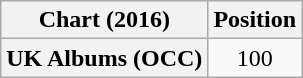<table class="wikitable plainrowheaders" style="text-align:center">
<tr>
<th scope="col">Chart (2016)</th>
<th scope="col">Position</th>
</tr>
<tr>
<th scope="row">UK Albums (OCC)</th>
<td>100</td>
</tr>
</table>
